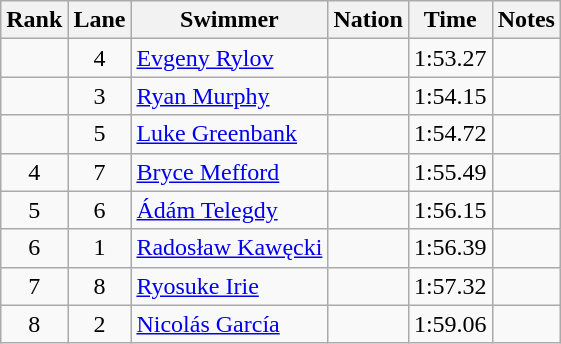<table class="wikitable sortable" style="text-align:center">
<tr>
<th>Rank</th>
<th>Lane</th>
<th>Swimmer</th>
<th>Nation</th>
<th>Time</th>
<th>Notes</th>
</tr>
<tr>
<td></td>
<td>4</td>
<td align=left><a href='#'>Evgeny Rylov</a></td>
<td align=left></td>
<td>1:53.27</td>
<td></td>
</tr>
<tr>
<td></td>
<td>3</td>
<td align=left><a href='#'>Ryan Murphy</a></td>
<td align=left></td>
<td>1:54.15</td>
<td></td>
</tr>
<tr>
<td></td>
<td>5</td>
<td align=left><a href='#'>Luke Greenbank</a></td>
<td align=left></td>
<td>1:54.72</td>
<td></td>
</tr>
<tr>
<td>4</td>
<td>7</td>
<td align=left><a href='#'>Bryce Mefford</a></td>
<td align=left></td>
<td>1:55.49</td>
<td></td>
</tr>
<tr>
<td>5</td>
<td>6</td>
<td align=left><a href='#'>Ádám Telegdy</a></td>
<td align=left></td>
<td>1:56.15</td>
<td></td>
</tr>
<tr>
<td>6</td>
<td>1</td>
<td align=left><a href='#'>Radosław Kawęcki</a></td>
<td align=left></td>
<td>1:56.39</td>
<td></td>
</tr>
<tr>
<td>7</td>
<td>8</td>
<td align=left><a href='#'>Ryosuke Irie</a></td>
<td align=left></td>
<td>1:57.32</td>
<td></td>
</tr>
<tr>
<td>8</td>
<td>2</td>
<td align=left><a href='#'>Nicolás García</a></td>
<td align=left></td>
<td>1:59.06</td>
<td></td>
</tr>
</table>
